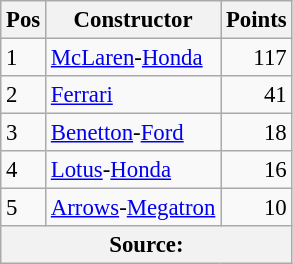<table class="wikitable" style="font-size: 95%;">
<tr>
<th>Pos</th>
<th>Constructor</th>
<th>Points</th>
</tr>
<tr>
<td>1</td>
<td> <a href='#'>McLaren</a>-<a href='#'>Honda</a></td>
<td align=right>117</td>
</tr>
<tr>
<td>2</td>
<td> <a href='#'>Ferrari</a></td>
<td align=right>41</td>
</tr>
<tr>
<td>3</td>
<td> <a href='#'>Benetton</a>-<a href='#'>Ford</a></td>
<td align=right>18</td>
</tr>
<tr>
<td>4</td>
<td> <a href='#'>Lotus</a>-<a href='#'>Honda</a></td>
<td align=right>16</td>
</tr>
<tr>
<td>5</td>
<td> <a href='#'>Arrows</a>-<a href='#'>Megatron</a></td>
<td align=right>10</td>
</tr>
<tr>
<th colspan=4>Source: </th>
</tr>
</table>
